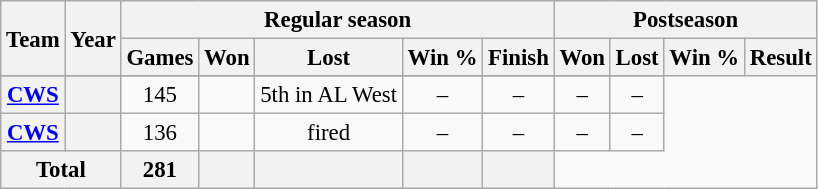<table class="wikitable" style="font-size: 95%; text-align:center;">
<tr>
<th rowspan="2">Team</th>
<th rowspan="2">Year</th>
<th colspan="5">Regular season</th>
<th colspan="4">Postseason</th>
</tr>
<tr>
<th>Games</th>
<th>Won</th>
<th>Lost</th>
<th>Win %</th>
<th>Finish</th>
<th>Won</th>
<th>Lost</th>
<th>Win %</th>
<th>Result</th>
</tr>
<tr>
</tr>
<tr>
<th><a href='#'>CWS</a></th>
<th></th>
<td>145</td>
<td></td>
<td>5th in AL West</td>
<td>–</td>
<td>–</td>
<td>–</td>
<td>–</td>
</tr>
<tr>
<th><a href='#'>CWS</a></th>
<th></th>
<td>136</td>
<td></td>
<td>fired</td>
<td>–</td>
<td>–</td>
<td>–</td>
<td>–</td>
</tr>
<tr>
<th colspan="2">Total</th>
<th>281</th>
<th></th>
<th></th>
<th></th>
<th></th>
</tr>
</table>
